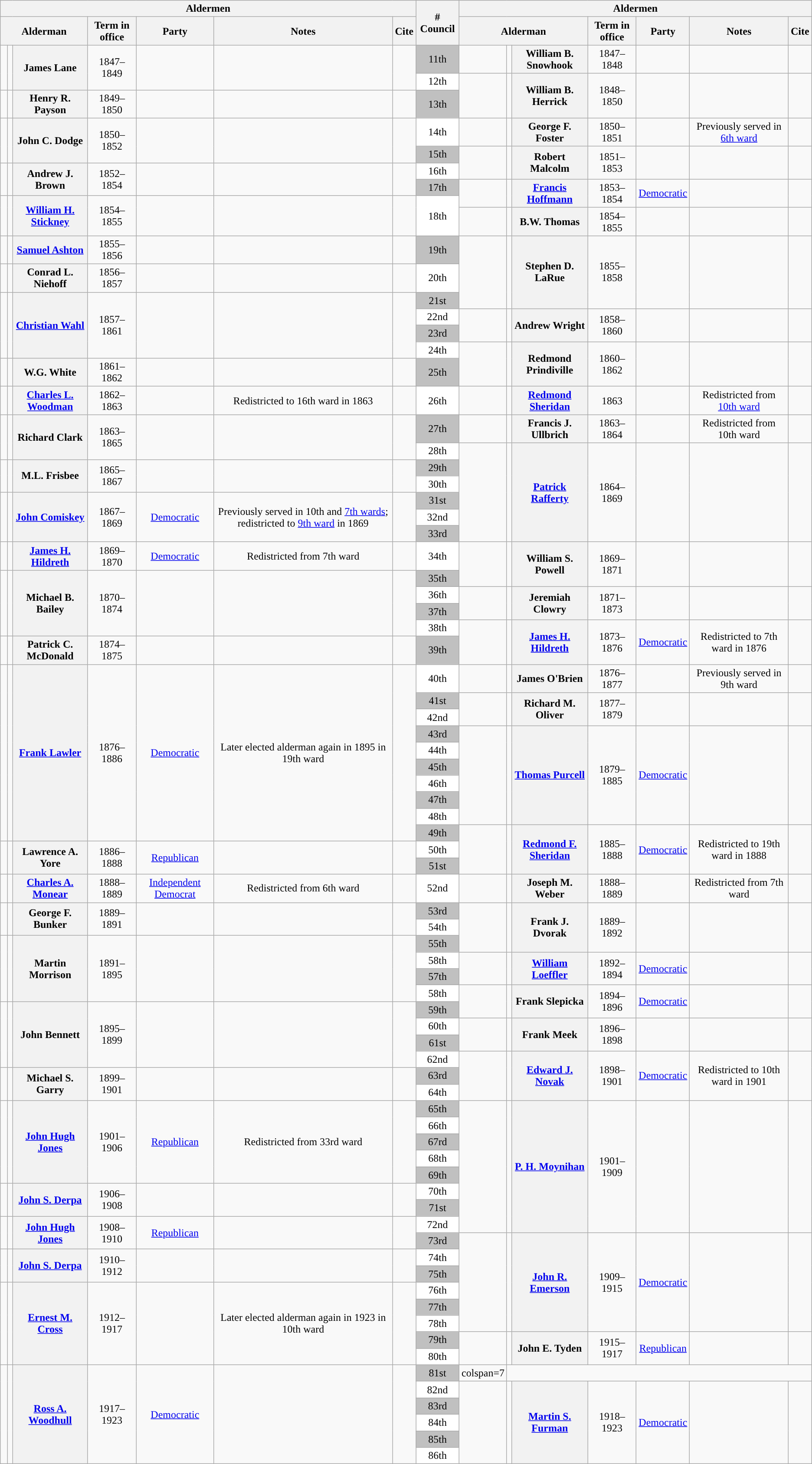<table class="wikitable" style="text-align:center;">
<tr>
<th scope="col" colspan="7">Aldermen</th>
<th rowspan=2 scope=col># Council</th>
<th scope="col" colspan="7">Aldermen</th>
</tr>
<tr>
<th scope="col" colspan="3">Alderman</th>
<th scope="col">Term in office</th>
<th scope="col">Party</th>
<th scope="col">Notes</th>
<th scope="col">Cite</th>
<th scope="col" colspan="3">Alderman</th>
<th scope="col">Term in office</th>
<th scope="col">Party</th>
<th scope="col">Notes</th>
<th scope="col">Cite</th>
</tr>
<tr>
<td rowspan=2></td>
<td rowspan=2></td>
<th rowspan=2 scope="row">James Lane</th>
<td rowspan=2>1847–1849</td>
<td rowspan=2></td>
<td rowspan=2></td>
<td rowspan=2></td>
<td style= "background-color:#C0C0C0">11th</td>
<td></td>
<td></td>
<th scope="row">William B. Snowhook</th>
<td>1847–1848</td>
<td></td>
<td></td>
<td></td>
</tr>
<tr>
<td style= "background-color:#FFFFFF">12th</td>
<td rowspan=2></td>
<td rowspan=2></td>
<th rowspan=2 scope="row">William B. Herrick</th>
<td rowspan=2>1848–1850</td>
<td rowspan=2></td>
<td rowspan=2></td>
<td rowspan=2></td>
</tr>
<tr>
<td></td>
<td></td>
<th scope="row">Henry R. Payson</th>
<td>1849–1850</td>
<td></td>
<td></td>
<td></td>
<td style= "background-color:#C0C0C0">13th</td>
</tr>
<tr>
<td rowspan=2></td>
<td rowspan=2></td>
<th rowspan=2 scope="row">John C. Dodge</th>
<td rowspan=2>1850–1852</td>
<td rowspan=2></td>
<td rowspan=2></td>
<td rowspan=2></td>
<td style= "background-color:#FFFFFF">14th</td>
<td></td>
<td></td>
<th scope="row">George F. Foster</th>
<td>1850–1851</td>
<td></td>
<td>Previously served in <a href='#'>6th ward</a></td>
<td></td>
</tr>
<tr>
<td style= "background-color:#C0C0C0">15th</td>
<td rowspan=2></td>
<td rowspan=2></td>
<th rowspan=2 scope="row">Robert Malcolm</th>
<td rowspan=2>1851–1853</td>
<td rowspan=2></td>
<td rowspan=2></td>
<td rowspan=2></td>
</tr>
<tr>
<td rowspan=2></td>
<td rowspan=2></td>
<th rowspan=2 scope="row">Andrew J. Brown</th>
<td rowspan=2>1852–1854</td>
<td rowspan=2></td>
<td rowspan=2></td>
<td rowspan=2></td>
<td style= "background-color:#FFFFFF">16th</td>
</tr>
<tr>
<td style= "background-color:#C0C0C0">17th</td>
<td rowspan=2> </td>
<td rowspan=2></td>
<th rowspan=2 scope="row"><a href='#'>Francis Hoffmann</a></th>
<td rowspan=2>1853–1854</td>
<td rowspan=2><a href='#'>Democratic</a></td>
<td rowspan=2></td>
<td rowspan=2></td>
</tr>
<tr>
<td rowspan=2></td>
<td rowspan=2></td>
<th rowspan=2 scope="row"><a href='#'>William H. Stickney</a></th>
<td rowspan=2>1854–1855</td>
<td rowspan=2></td>
<td rowspan=2></td>
<td rowspan=2></td>
<td rowspan=2 style= "background-color:#FFFFFF">18th</td>
</tr>
<tr>
<td></td>
<td></td>
<th scope="row">B.W. Thomas</th>
<td>1854–1855</td>
<td></td>
<td></td>
<td></td>
</tr>
<tr>
<td></td>
<td></td>
<th scope="row"><a href='#'>Samuel Ashton</a></th>
<td>1855–1856</td>
<td></td>
<td></td>
<td></td>
<td style= "background-color:#C0C0C0">19th</td>
<td rowspan=3></td>
<td rowspan=3></td>
<th rowspan=3 scope="row">Stephen D. LaRue</th>
<td rowspan=3>1855–1858</td>
<td rowspan=3></td>
<td rowspan=3></td>
<td rowspan=3></td>
</tr>
<tr>
<td></td>
<td></td>
<th scope="row">Conrad L. Niehoff</th>
<td>1856–1857</td>
<td></td>
<td></td>
<td></td>
<td style= "background-color:#FFFFFF">20th</td>
</tr>
<tr>
<td rowspan=4></td>
<td rowspan=4></td>
<th rowspan=4 scope="row"><a href='#'>Christian Wahl</a></th>
<td rowspan=4>1857–1861</td>
<td rowspan=4></td>
<td rowspan=4></td>
<td rowspan=4></td>
<td style= "background-color:#C0C0C0">21st</td>
</tr>
<tr>
<td style= "background-color:#FFFFFF">22nd</td>
<td rowspan=2></td>
<td rowspan=2></td>
<th rowspan=2 scope="row">Andrew Wright</th>
<td rowspan=2>1858–1860</td>
<td rowspan=2></td>
<td rowspan=2></td>
<td rowspan=2></td>
</tr>
<tr>
<td style= "background-color:#C0C0C0">23rd</td>
</tr>
<tr>
<td style= "background-color:#FFFFFF">24th</td>
<td rowspan=2></td>
<td rowspan=2></td>
<th rowspan=2 scope="row">Redmond Prindiville</th>
<td rowspan=2>1860–1862</td>
<td rowspan=2></td>
<td rowspan=2></td>
<td rowspan=2></td>
</tr>
<tr>
<td></td>
<td></td>
<th scope="row">W.G. White</th>
<td>1861–1862</td>
<td></td>
<td></td>
<td></td>
<td style= "background-color:#C0C0C0">25th</td>
</tr>
<tr>
<td rowspan=2></td>
<td rowspan=2></td>
<th rowspan=2 scope="row"><a href='#'>Charles L. Woodman</a></th>
<td rowspan=2>1862–1863</td>
<td rowspan=2></td>
<td rowspan=2>Redistricted to 16th ward in 1863</td>
<td rowspan=2></td>
<td rowspan=2 style= "background-color:#FFFFFF">26th</td>
<td></td>
<td></td>
<th scope="row"><a href='#'>Redmond Sheridan</a></th>
<td>1863</td>
<td></td>
<td>Redistricted from <a href='#'>10th ward</a></td>
<td></td>
</tr>
<tr>
<td rowspan=2></td>
<td rowspan=2></td>
<th rowspan=2 scope="row">Francis J. Ullbrich</th>
<td rowspan=2>1863–1864</td>
<td rowspan=2></td>
<td rowspan=2>Redistricted from 10th ward</td>
<td rowspan=2></td>
</tr>
<tr>
<td rowspan=2></td>
<td rowspan=2></td>
<th rowspan=2 scope="row">Richard Clark</th>
<td rowspan=2>1863–1865</td>
<td rowspan=2></td>
<td rowspan=2></td>
<td rowspan=2></td>
<td style= "background-color:#C0C0C0">27th</td>
</tr>
<tr>
<td style= "background-color:#FFFFFF">28th</td>
<td rowspan=6></td>
<td rowspan=6></td>
<th rowspan=6 scope="row"><a href='#'>Patrick Rafferty</a></th>
<td rowspan=6>1864–1869</td>
<td rowspan=6></td>
<td rowspan=6></td>
<td rowspan=6></td>
</tr>
<tr>
<td rowspan=2></td>
<td rowspan=2></td>
<th rowspan=2 scope="row">M.L. Frisbee</th>
<td rowspan=2>1865–1867</td>
<td rowspan=2></td>
<td rowspan=2></td>
<td rowspan=2></td>
<td style= "background-color:#C0C0C0">29th</td>
</tr>
<tr>
<td style= "background-color:#FFFFFF">30th</td>
</tr>
<tr>
<td rowspan=3> </td>
<td rowspan=3></td>
<th rowspan=3 scope="row"><a href='#'>John Comiskey</a></th>
<td rowspan=3>1867–1869</td>
<td rowspan=3><a href='#'>Democratic</a></td>
<td rowspan=3>Previously served in 10th and <a href='#'>7th wards</a>; redistricted to <a href='#'>9th ward</a> in 1869</td>
<td rowspan=3></td>
<td style= "background-color:#C0C0C0">31st</td>
</tr>
<tr>
<td style= "background-color:#FFFFFF">32nd</td>
</tr>
<tr>
<td style= "background-color:#C0C0C0">33rd</td>
</tr>
<tr>
<td> </td>
<td></td>
<th scope="row"><a href='#'>James H. Hildreth</a></th>
<td>1869–1870</td>
<td><a href='#'>Democratic</a></td>
<td>Redistricted from 7th ward</td>
<td></td>
<td style= "background-color:#FFFFFF">34th</td>
<td rowspan=2></td>
<td rowspan=2></td>
<th rowspan=2 scope="row">William S. Powell</th>
<td rowspan=2>1869–1871</td>
<td rowspan=2></td>
<td rowspan=2></td>
<td rowspan=2></td>
</tr>
<tr>
<td rowspan=4></td>
<td rowspan=4></td>
<th rowspan=4 scope="row">Michael B. Bailey</th>
<td rowspan=4>1870–1874</td>
<td rowspan=4></td>
<td rowspan=4></td>
<td rowspan=4></td>
<td style= "background-color:#C0C0C0">35th</td>
</tr>
<tr>
<td style= "background-color:#FFFFFF">36th</td>
<td rowspan=2></td>
<td rowspan=2></td>
<th rowspan=2 scope="row">Jeremiah Clowry</th>
<td rowspan=2>1871–1873</td>
<td rowspan=2></td>
<td rowspan=2></td>
<td rowspan=2></td>
</tr>
<tr>
<td style= "background-color:#C0C0C0">37th</td>
</tr>
<tr>
<td style= "background-color:#FFFFFF">38th</td>
<td rowspan=2> </td>
<td rowspan=2></td>
<th rowspan=2 scope="row"><a href='#'>James H. Hildreth</a></th>
<td rowspan=2>1873–1876</td>
<td rowspan=2><a href='#'>Democratic</a></td>
<td rowspan=2>Redistricted to 7th ward in 1876</td>
<td rowspan=2></td>
</tr>
<tr>
<td></td>
<td></td>
<th scope="row">Patrick C. McDonald</th>
<td>1874–1875</td>
<td></td>
<td></td>
<td></td>
<td style= "background-color:#C0C0C0">39th</td>
</tr>
<tr>
<td rowspan=10> </td>
<td rowspan=10></td>
<th rowspan=10 scope="row"><a href='#'>Frank Lawler</a></th>
<td rowspan=10>1876–1886</td>
<td rowspan=10><a href='#'>Democratic</a></td>
<td rowspan=10>Later elected alderman again in 1895 in 19th ward</td>
<td rowspan=10></td>
<td style= "background-color:#FFFFFF">40th</td>
<td></td>
<td></td>
<th scope="row">James O'Brien</th>
<td>1876–1877</td>
<td></td>
<td>Previously served in 9th ward</td>
<td></td>
</tr>
<tr>
<td style= "background-color:#C0C0C0">41st</td>
<td rowspan=2></td>
<td rowspan=2></td>
<th rowspan=2 scope="row">Richard M. Oliver</th>
<td rowspan=2>1877–1879</td>
<td rowspan=2></td>
<td rowspan=2></td>
<td rowspan=2></td>
</tr>
<tr>
<td style= "background-color:#FFFFFF">42nd</td>
</tr>
<tr>
<td style= "background-color:#C0C0C0">43rd</td>
<td rowspan=6> </td>
<td rowspan=6></td>
<th rowspan=6 scope="row"><a href='#'>Thomas Purcell</a></th>
<td rowspan=6>1879–1885</td>
<td rowspan=6><a href='#'>Democratic</a></td>
<td rowspan=6></td>
<td rowspan=6></td>
</tr>
<tr>
<td style= "background-color:#FFFFFF">44th</td>
</tr>
<tr>
<td style= "background-color:#C0C0C0">45th</td>
</tr>
<tr>
<td style= "background-color:#FFFFFF">46th</td>
</tr>
<tr>
<td style= "background-color:#C0C0C0">47th</td>
</tr>
<tr>
<td style= "background-color:#FFFFFF">48th</td>
</tr>
<tr>
<td style= "background-color:#C0C0C0">49th</td>
<td rowspan=3> </td>
<td rowspan=3></td>
<th rowspan=3 scope="row"><a href='#'>Redmond F. Sheridan</a></th>
<td rowspan=3>1885–1888</td>
<td rowspan=3><a href='#'>Democratic</a></td>
<td rowspan=3>Redistricted to 19th ward in 1888</td>
<td rowspan=3></td>
</tr>
<tr>
<td rowspan=2> </td>
<td rowspan=2></td>
<th rowspan=2 scope="row">Lawrence A. Yore</th>
<td rowspan=2>1886–1888</td>
<td rowspan=2><a href='#'>Republican</a></td>
<td rowspan=2></td>
<td rowspan=2></td>
<td style= "background-color:#FFFFFF">50th</td>
</tr>
<tr>
<td style= "background-color:#C0C0C0">51st</td>
</tr>
<tr>
<td> </td>
<td></td>
<th scope="row"><a href='#'>Charles A. Monear</a></th>
<td>1888–1889</td>
<td><a href='#'>Independent Democrat</a></td>
<td>Redistricted from 6th ward</td>
<td></td>
<td style= "background-color:#FFFFFF">52nd</td>
<td></td>
<td></td>
<th scope="row">Joseph M. Weber</th>
<td>1888–1889</td>
<td></td>
<td>Redistricted from 7th ward</td>
<td></td>
</tr>
<tr>
<td rowspan=2></td>
<td rowspan=2></td>
<th rowspan=2 scope="row">George F. Bunker</th>
<td rowspan=2>1889–1891</td>
<td rowspan=2></td>
<td rowspan=2></td>
<td rowspan=2></td>
<td style= "background-color:#C0C0C0">53rd</td>
<td rowspan=3></td>
<td rowspan=3></td>
<th rowspan=3 scope="row">Frank J. Dvorak</th>
<td rowspan=3>1889–1892</td>
<td rowspan=3></td>
<td rowspan=3></td>
<td rowspan=3></td>
</tr>
<tr>
<td style= "background-color:#FFFFFF">54th</td>
</tr>
<tr>
<td rowspan=4></td>
<td rowspan=4></td>
<th rowspan=4 scope="row">Martin Morrison</th>
<td rowspan=4>1891–1895</td>
<td rowspan=4></td>
<td rowspan=4></td>
<td rowspan=4></td>
<td style= "background-color:#C0C0C0">55th</td>
</tr>
<tr>
<td style= "background-color:#FFFFFF">58th</td>
<td rowspan=2> </td>
<td rowspan=2></td>
<th rowspan=2 scope="row"><a href='#'>William Loeffler</a></th>
<td rowspan=2>1892–1894</td>
<td rowspan=2><a href='#'>Democratic</a></td>
<td rowspan=2></td>
<td rowspan=2></td>
</tr>
<tr>
<td style= "background-color:#C0C0C0">57th</td>
</tr>
<tr>
<td style= "background-color:#FFFFFF">58th</td>
<td rowspan=2> </td>
<td rowspan=2></td>
<th rowspan=2 scope="row">Frank Slepicka</th>
<td rowspan=2>1894–1896</td>
<td rowspan=2><a href='#'>Democratic</a></td>
<td rowspan=2></td>
<td rowspan=2></td>
</tr>
<tr>
<td rowspan=4></td>
<td rowspan=4></td>
<th rowspan=4 scope="row">John Bennett</th>
<td rowspan=4>1895–1899</td>
<td rowspan=4></td>
<td rowspan=4></td>
<td rowspan=4></td>
<td style= "background-color:#C0C0C0">59th</td>
</tr>
<tr>
<td style= "background-color:#FFFFFF">60th</td>
<td rowspan=2></td>
<td rowspan=2></td>
<th rowspan=2 scope="row">Frank Meek</th>
<td rowspan=2>1896–1898</td>
<td rowspan=2></td>
<td rowspan=2></td>
<td rowspan=2></td>
</tr>
<tr>
<td style= "background-color:#C0C0C0">61st</td>
</tr>
<tr>
<td style= "background-color:#FFFFFF">62nd</td>
<td rowspan=3> </td>
<td rowspan=3></td>
<th rowspan=3 scope="row"><a href='#'>Edward J. Novak</a></th>
<td rowspan=3>1898–1901</td>
<td rowspan=3><a href='#'>Democratic</a></td>
<td rowspan=3>Redistricted to 10th ward in 1901</td>
<td rowspan=3></td>
</tr>
<tr>
<td rowspan=2></td>
<td rowspan=2></td>
<th rowspan=2 scope="row">Michael S. Garry</th>
<td rowspan=2>1899–1901</td>
<td rowspan=2></td>
<td rowspan=2></td>
<td rowspan=2></td>
<td style= "background-color:#C0C0C0">63rd</td>
</tr>
<tr>
<td style= "background-color:#FFFFFF">64th</td>
</tr>
<tr>
<td rowspan=5> </td>
<td rowspan=5></td>
<th rowspan=5 scope="row"><a href='#'>John Hugh Jones</a></th>
<td rowspan=5>1901–1906</td>
<td rowspan=5><a href='#'>Republican</a></td>
<td rowspan=5>Redistricted from 33rd ward</td>
<td rowspan=5></td>
<td style= "background-color:#C0C0C0">65th</td>
<td rowspan=8></td>
<td rowspan=8></td>
<th rowspan=8 scope="row"><a href='#'>P. H. Moynihan</a></th>
<td rowspan=8>1901–1909</td>
<td rowspan=8></td>
<td rowspan=8></td>
<td rowspan=8></td>
</tr>
<tr>
<td style= "background-color:#FFFFFF">66th</td>
</tr>
<tr>
<td style= "background-color:#C0C0C0">67rd</td>
</tr>
<tr>
<td style= "background-color:#FFFFFF">68th</td>
</tr>
<tr>
<td style= "background-color:#C0C0C0">69th</td>
</tr>
<tr>
<td rowspan=2></td>
<td rowspan=2></td>
<th rowspan=2 scope="row"><a href='#'>John S. Derpa</a></th>
<td rowspan=2>1906–1908</td>
<td rowspan=2></td>
<td rowspan=2></td>
<td rowspan=2></td>
<td style= "background-color:#FFFFFF">70th</td>
</tr>
<tr>
<td style= "background-color:#C0C0C0">71st</td>
</tr>
<tr>
<td rowspan=2> </td>
<td rowspan=2></td>
<th rowspan=2 scope="row"><a href='#'>John Hugh Jones</a></th>
<td rowspan=2>1908–1910</td>
<td rowspan=2><a href='#'>Republican</a></td>
<td rowspan=2></td>
<td rowspan=2></td>
<td style= "background-color:#FFFFFF">72nd</td>
</tr>
<tr>
<td style= "background-color:#C0C0C0">73rd</td>
<td rowspan=6> </td>
<td rowspan=6></td>
<th rowspan=6 scope="row"><a href='#'>John R. Emerson</a></th>
<td rowspan=6>1909–1915</td>
<td rowspan=6><a href='#'>Democratic</a></td>
<td rowspan=6></td>
<td rowspan=6></td>
</tr>
<tr>
<td rowspan=2></td>
<td rowspan=2></td>
<th rowspan=2 scope="row"><a href='#'>John S. Derpa</a></th>
<td rowspan=2>1910–1912</td>
<td rowspan=2></td>
<td rowspan=2></td>
<td rowspan=2></td>
<td style= "background-color:#FFFFFF">74th</td>
</tr>
<tr>
<td style= "background-color:#C0C0C0">75th</td>
</tr>
<tr>
<td rowspan=5></td>
<td rowspan=5></td>
<th rowspan=5 scope="row"><a href='#'>Ernest M. Cross</a></th>
<td rowspan=5>1912–1917</td>
<td rowspan=5></td>
<td rowspan=5>Later elected alderman again in 1923 in 10th ward</td>
<td rowspan=5></td>
<td style= "background-color:#FFFFFF">76th</td>
</tr>
<tr>
<td style= "background-color:#C0C0C0">77th</td>
</tr>
<tr>
<td style= "background-color:#FFFFFF">78th</td>
</tr>
<tr>
<td style= "background-color:#C0C0C0">79th</td>
<td rowspan=2> </td>
<td rowspan=2></td>
<th rowspan=2 scope="row">John E. Tyden</th>
<td rowspan=2>1915–1917</td>
<td rowspan=2><a href='#'>Republican</a></td>
<td rowspan=2></td>
<td rowspan=2></td>
</tr>
<tr>
<td style= "background-color:#FFFFFF">80th</td>
</tr>
<tr>
<td rowspan=6> </td>
<td rowspan=6></td>
<th rowspan=6 scope="row"><a href='#'>Ross A. Woodhull</a></th>
<td rowspan=6>1917–1923</td>
<td rowspan=6><a href='#'>Democratic</a></td>
<td rowspan=6></td>
<td rowspan=6></td>
<td style= "background-color:#C0C0C0">81st</td>
<td>colspan=7 </td>
</tr>
<tr>
<td style= "background-color:#FFFFFF">82nd</td>
<td rowspan=5> </td>
<td rowspan=5></td>
<th rowspan=5 scope="row"><a href='#'>Martin S. Furman</a></th>
<td rowspan=5>1918–1923</td>
<td rowspan=5><a href='#'>Democratic</a></td>
<td rowspan=5></td>
<td rowspan=5></td>
</tr>
<tr>
<td style= "background-color:#C0C0C0">83rd</td>
</tr>
<tr>
<td style= "background-color:#FFFFFF">84th</td>
</tr>
<tr>
<td style= "background-color:#C0C0C0">85th</td>
</tr>
<tr>
<td style= "background-color:#FFFFFF">86th</td>
</tr>
</table>
